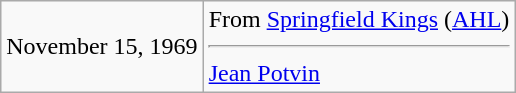<table class="wikitable">
<tr>
<td>November 15, 1969</td>
<td valign="top">From <a href='#'>Springfield Kings</a> (<a href='#'>AHL</a>)<hr><a href='#'>Jean Potvin</a></td>
</tr>
</table>
